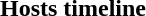<table class="toccolours collapsible collapsed" style="margin: auto; width:center">
<tr>
<th>Hosts timeline</th>
</tr>
<tr>
<td></td>
</tr>
</table>
